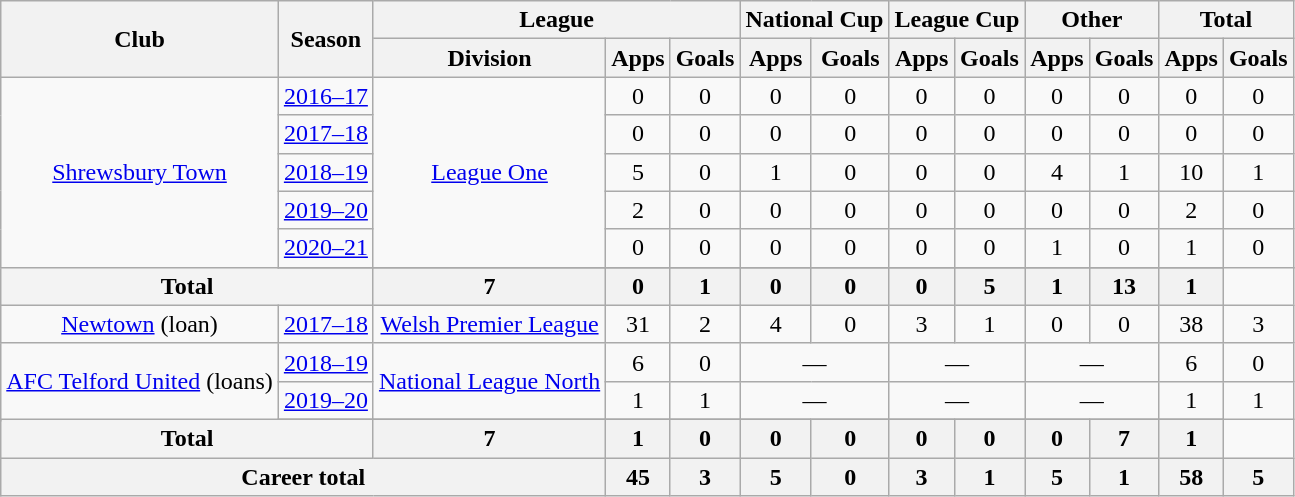<table class="wikitable" style="text-align:center">
<tr>
<th rowspan="2">Club</th>
<th rowspan="2">Season</th>
<th colspan="3">League</th>
<th colspan="2">National Cup</th>
<th colspan="2">League Cup</th>
<th colspan="2">Other</th>
<th colspan="2">Total</th>
</tr>
<tr>
<th>Division</th>
<th>Apps</th>
<th>Goals</th>
<th>Apps</th>
<th>Goals</th>
<th>Apps</th>
<th>Goals</th>
<th>Apps</th>
<th>Goals</th>
<th>Apps</th>
<th>Goals</th>
</tr>
<tr>
<td rowspan="6"><a href='#'>Shrewsbury Town</a></td>
<td><a href='#'>2016–17</a></td>
<td rowspan="5"><a href='#'>League One</a></td>
<td>0</td>
<td>0</td>
<td>0</td>
<td>0</td>
<td>0</td>
<td>0</td>
<td>0</td>
<td>0</td>
<td>0</td>
<td>0</td>
</tr>
<tr>
<td><a href='#'>2017–18</a></td>
<td>0</td>
<td>0</td>
<td>0</td>
<td>0</td>
<td>0</td>
<td>0</td>
<td>0</td>
<td>0</td>
<td>0</td>
<td>0</td>
</tr>
<tr>
<td><a href='#'>2018–19</a></td>
<td>5</td>
<td>0</td>
<td>1</td>
<td>0</td>
<td>0</td>
<td>0</td>
<td>4</td>
<td>1</td>
<td>10</td>
<td>1</td>
</tr>
<tr>
<td><a href='#'>2019–20</a></td>
<td>2</td>
<td>0</td>
<td>0</td>
<td>0</td>
<td>0</td>
<td>0</td>
<td>0</td>
<td>0</td>
<td>2</td>
<td>0</td>
</tr>
<tr>
<td><a href='#'>2020–21</a></td>
<td>0</td>
<td>0</td>
<td>0</td>
<td>0</td>
<td>0</td>
<td>0</td>
<td>1</td>
<td>0</td>
<td>1</td>
<td>0</td>
</tr>
<tr>
</tr>
<tr style="font-weight:bold; background:#f3f3f3">
<td colspan="2">Total</td>
<th>7</th>
<th>0</th>
<th>1</th>
<th>0</th>
<th>0</th>
<th>0</th>
<th>5</th>
<th>1</th>
<th>13</th>
<th>1</th>
</tr>
<tr>
<td><a href='#'>Newtown</a> (loan)</td>
<td><a href='#'>2017–18</a></td>
<td><a href='#'>Welsh Premier League</a></td>
<td>31</td>
<td>2</td>
<td>4</td>
<td>0</td>
<td>3</td>
<td>1</td>
<td>0</td>
<td>0</td>
<td>38</td>
<td>3</td>
</tr>
<tr>
<td rowspan="3"><a href='#'>AFC Telford United</a> (loans)</td>
<td><a href='#'>2018–19</a></td>
<td rowspan="2"><a href='#'>National League North</a></td>
<td>6</td>
<td>0</td>
<td colspan="2">—</td>
<td colspan="2">—</td>
<td colspan="2">—</td>
<td>6</td>
<td>0</td>
</tr>
<tr>
<td><a href='#'>2019–20</a></td>
<td>1</td>
<td>1</td>
<td colspan="2">—</td>
<td colspan="2">—</td>
<td colspan="2">—</td>
<td>1</td>
<td>1</td>
</tr>
<tr>
</tr>
<tr style="font-weight:bold; background:#f3f3f3">
<td colspan="2">Total</td>
<th>7</th>
<th>1</th>
<th>0</th>
<th>0</th>
<th>0</th>
<th>0</th>
<th>0</th>
<th>0</th>
<th>7</th>
<th>1</th>
</tr>
<tr>
<th colspan="3">Career total</th>
<th>45</th>
<th>3</th>
<th>5</th>
<th>0</th>
<th>3</th>
<th>1</th>
<th>5</th>
<th>1</th>
<th>58</th>
<th>5</th>
</tr>
</table>
